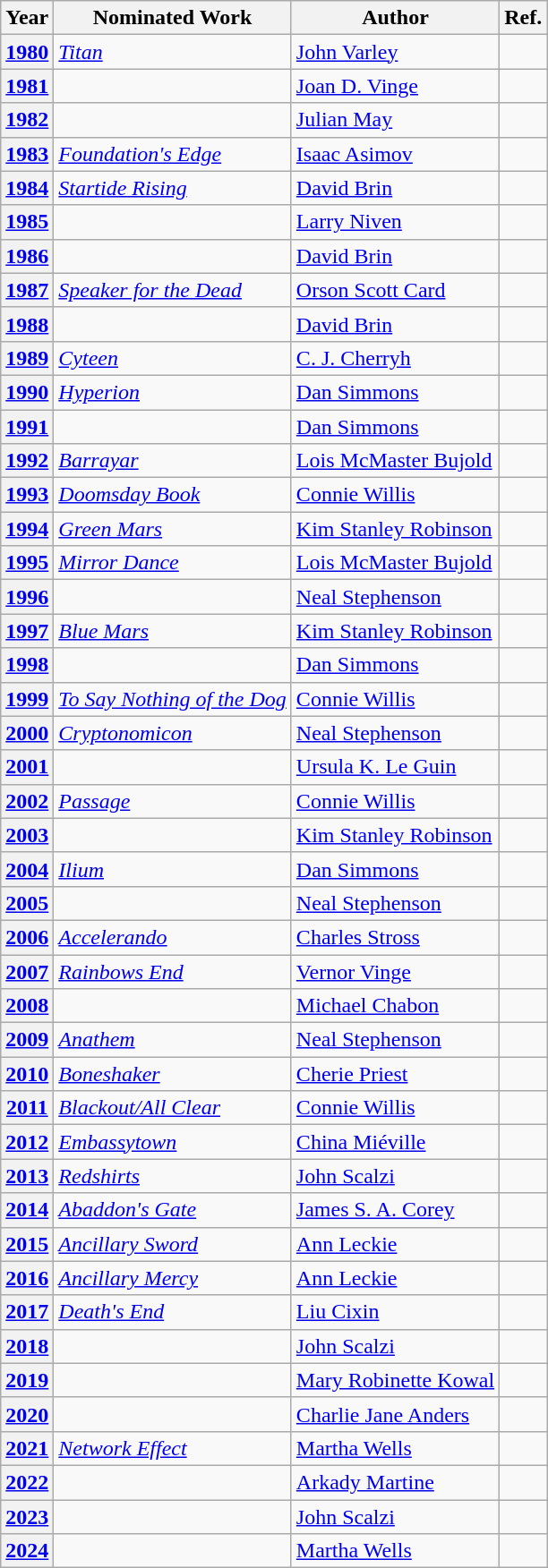<table class="wikitable sortable">
<tr>
<th>Year</th>
<th>Nominated Work</th>
<th>Author</th>
<th>Ref.</th>
</tr>
<tr>
<th><a href='#'>1980</a></th>
<td><em><a href='#'>Titan</a></em></td>
<td><a href='#'>John Varley</a></td>
<td></td>
</tr>
<tr>
<th><a href='#'>1981</a></th>
<td></td>
<td><a href='#'>Joan D. Vinge</a></td>
<td></td>
</tr>
<tr>
<th><a href='#'>1982</a></th>
<td></td>
<td><a href='#'>Julian May</a></td>
<td></td>
</tr>
<tr>
<th><a href='#'>1983</a></th>
<td><em><a href='#'>Foundation's Edge</a></em></td>
<td><a href='#'>Isaac Asimov</a></td>
<td></td>
</tr>
<tr>
<th><a href='#'>1984</a></th>
<td><em><a href='#'>Startide Rising</a></em></td>
<td><a href='#'>David Brin</a></td>
<td></td>
</tr>
<tr>
<th><a href='#'>1985</a></th>
<td></td>
<td><a href='#'>Larry Niven</a></td>
<td></td>
</tr>
<tr>
<th><a href='#'>1986</a></th>
<td></td>
<td><a href='#'>David Brin</a></td>
<td></td>
</tr>
<tr>
<th><a href='#'>1987</a></th>
<td><em><a href='#'>Speaker for the Dead</a></em></td>
<td><a href='#'>Orson Scott Card</a></td>
<td></td>
</tr>
<tr>
<th><a href='#'>1988</a></th>
<td></td>
<td><a href='#'>David Brin</a></td>
<td></td>
</tr>
<tr>
<th><a href='#'>1989</a></th>
<td><em><a href='#'>Cyteen</a></em></td>
<td><a href='#'>C. J. Cherryh</a></td>
<td></td>
</tr>
<tr>
<th><a href='#'>1990</a></th>
<td><em><a href='#'>Hyperion</a></em></td>
<td><a href='#'>Dan Simmons</a></td>
<td></td>
</tr>
<tr>
<th><a href='#'>1991</a></th>
<td></td>
<td><a href='#'>Dan Simmons</a></td>
<td></td>
</tr>
<tr>
<th><a href='#'>1992</a></th>
<td><em><a href='#'>Barrayar</a></em></td>
<td><a href='#'>Lois McMaster Bujold</a></td>
<td></td>
</tr>
<tr>
<th><a href='#'>1993</a></th>
<td><em><a href='#'>Doomsday Book</a></em></td>
<td><a href='#'>Connie Willis</a></td>
<td></td>
</tr>
<tr>
<th><a href='#'>1994</a></th>
<td><em><a href='#'>Green Mars</a></em></td>
<td><a href='#'>Kim Stanley Robinson</a></td>
<td></td>
</tr>
<tr>
<th><a href='#'>1995</a></th>
<td><em><a href='#'>Mirror Dance</a></em></td>
<td><a href='#'>Lois McMaster Bujold</a></td>
<td></td>
</tr>
<tr>
<th><a href='#'>1996</a></th>
<td></td>
<td><a href='#'>Neal Stephenson</a></td>
<td></td>
</tr>
<tr>
<th><a href='#'>1997</a></th>
<td><em><a href='#'>Blue Mars</a></em></td>
<td><a href='#'>Kim Stanley Robinson</a></td>
<td></td>
</tr>
<tr>
<th><a href='#'>1998</a></th>
<td></td>
<td><a href='#'>Dan Simmons</a></td>
<td></td>
</tr>
<tr>
<th><a href='#'>1999</a></th>
<td><em><a href='#'>To Say Nothing of the Dog</a></em></td>
<td><a href='#'>Connie Willis</a></td>
<td></td>
</tr>
<tr>
<th><a href='#'>2000</a></th>
<td><em><a href='#'>Cryptonomicon</a></em></td>
<td><a href='#'>Neal Stephenson</a></td>
<td></td>
</tr>
<tr>
<th><a href='#'>2001</a></th>
<td></td>
<td><a href='#'>Ursula K. Le Guin</a></td>
<td></td>
</tr>
<tr>
<th><a href='#'>2002</a></th>
<td><em><a href='#'>Passage</a></em></td>
<td><a href='#'>Connie Willis</a></td>
<td></td>
</tr>
<tr>
<th><a href='#'>2003</a></th>
<td></td>
<td><a href='#'>Kim Stanley Robinson</a></td>
<td></td>
</tr>
<tr>
<th><a href='#'>2004</a></th>
<td><em><a href='#'>Ilium</a></em></td>
<td><a href='#'>Dan Simmons</a></td>
<td></td>
</tr>
<tr>
<th><a href='#'>2005</a></th>
<td></td>
<td><a href='#'>Neal Stephenson</a></td>
<td></td>
</tr>
<tr>
<th><a href='#'>2006</a></th>
<td><em><a href='#'>Accelerando</a></em></td>
<td><a href='#'>Charles Stross</a></td>
<td></td>
</tr>
<tr>
<th><a href='#'>2007</a></th>
<td><em><a href='#'>Rainbows End</a></em></td>
<td><a href='#'>Vernor Vinge</a></td>
<td></td>
</tr>
<tr>
<th><a href='#'>2008</a></th>
<td></td>
<td><a href='#'>Michael Chabon</a></td>
<td></td>
</tr>
<tr>
<th><a href='#'>2009</a></th>
<td><em><a href='#'>Anathem</a></em></td>
<td><a href='#'>Neal Stephenson</a></td>
<td></td>
</tr>
<tr>
<th><a href='#'>2010</a></th>
<td><em><a href='#'>Boneshaker</a></em></td>
<td><a href='#'>Cherie Priest</a></td>
<td></td>
</tr>
<tr>
<th><a href='#'>2011</a></th>
<td><em><a href='#'>Blackout/All Clear</a></em></td>
<td><a href='#'>Connie Willis</a></td>
<td></td>
</tr>
<tr>
<th><a href='#'>2012</a></th>
<td><em><a href='#'>Embassytown</a></em></td>
<td><a href='#'>China Miéville</a></td>
<td></td>
</tr>
<tr>
<th><a href='#'>2013</a></th>
<td><em><a href='#'>Redshirts</a></em></td>
<td><a href='#'>John Scalzi</a></td>
<td></td>
</tr>
<tr>
<th><a href='#'>2014</a></th>
<td><em><a href='#'>Abaddon's Gate</a></em></td>
<td><a href='#'>James S. A. Corey</a></td>
<td></td>
</tr>
<tr>
<th><a href='#'>2015</a></th>
<td><em><a href='#'>Ancillary Sword</a></em></td>
<td><a href='#'>Ann Leckie</a></td>
<td></td>
</tr>
<tr>
<th><a href='#'>2016</a></th>
<td><em><a href='#'>Ancillary Mercy</a></em></td>
<td><a href='#'>Ann Leckie</a></td>
<td></td>
</tr>
<tr>
<th><a href='#'>2017</a></th>
<td><em><a href='#'>Death's End</a></em></td>
<td><a href='#'>Liu Cixin</a></td>
<td></td>
</tr>
<tr>
<th><a href='#'>2018</a></th>
<td></td>
<td><a href='#'>John Scalzi</a></td>
<td></td>
</tr>
<tr>
<th><a href='#'>2019</a></th>
<td></td>
<td><a href='#'>Mary Robinette Kowal</a></td>
<td></td>
</tr>
<tr>
<th><a href='#'>2020</a></th>
<td></td>
<td><a href='#'>Charlie Jane Anders</a></td>
<td></td>
</tr>
<tr>
<th><a href='#'>2021</a></th>
<td><em><a href='#'>Network Effect</a></em></td>
<td><a href='#'>Martha Wells</a></td>
<td></td>
</tr>
<tr>
<th><a href='#'>2022</a></th>
<td></td>
<td><a href='#'>Arkady Martine</a></td>
<td></td>
</tr>
<tr>
<th><a href='#'>2023</a></th>
<td></td>
<td><a href='#'>John Scalzi</a></td>
<td></td>
</tr>
<tr>
<th><a href='#'>2024</a></th>
<td></td>
<td><a href='#'>Martha Wells</a></td>
<td></td>
</tr>
</table>
